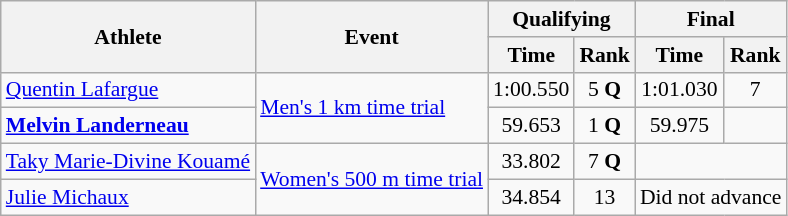<table class="wikitable" style="font-size:90%">
<tr>
<th rowspan=2>Athlete</th>
<th rowspan=2>Event</th>
<th colspan=2>Qualifying</th>
<th colspan=2>Final</th>
</tr>
<tr>
<th>Time</th>
<th>Rank</th>
<th>Time</th>
<th>Rank</th>
</tr>
<tr align=center>
<td align=left><a href='#'>Quentin Lafargue</a></td>
<td align=left rowspan=2><a href='#'>Men's 1 km time trial</a></td>
<td>1:00.550</td>
<td>5 <strong>Q</strong></td>
<td>1:01.030</td>
<td>7</td>
</tr>
<tr align=center>
<td align=left><strong><a href='#'>Melvin Landerneau</a></strong></td>
<td>59.653</td>
<td>1 <strong>Q</strong></td>
<td>59.975</td>
<td></td>
</tr>
<tr align=center>
<td align=left><a href='#'>Taky Marie-Divine Kouamé</a></td>
<td align=left rowspan=2><a href='#'>Women's 500 m time trial</a></td>
<td>33.802</td>
<td>7 <strong>Q</strong></td>
<td colspan=2></td>
</tr>
<tr align=center>
<td align=left><a href='#'>Julie Michaux</a></td>
<td>34.854</td>
<td>13</td>
<td colspan=2>Did not advance</td>
</tr>
</table>
